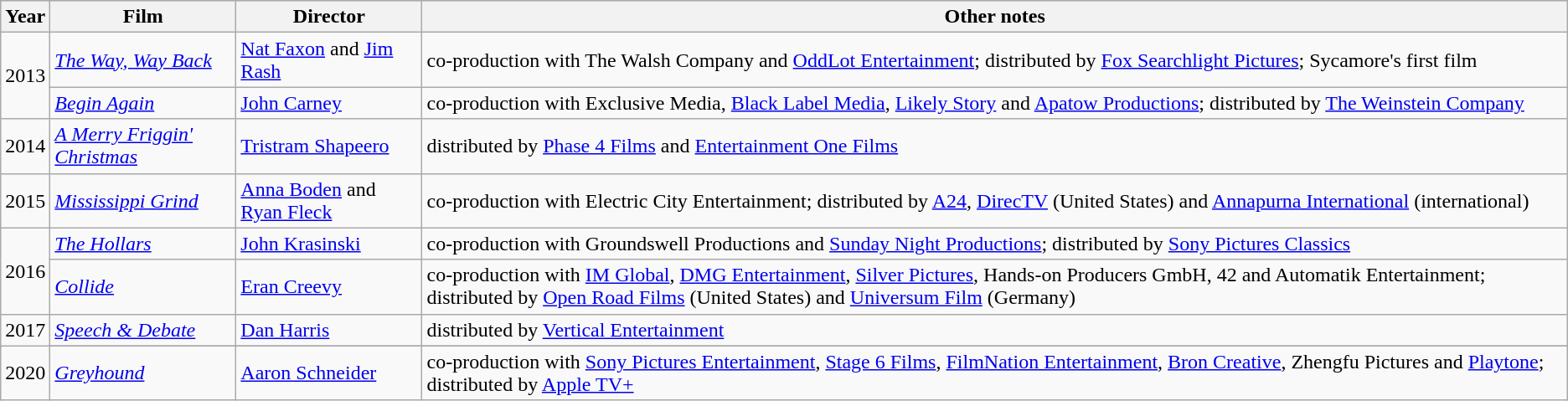<table class="wikitable">
<tr style="background:#ccc; text-align:center;">
<th>Year</th>
<th>Film</th>
<th>Director</th>
<th>Other notes</th>
</tr>
<tr>
<td rowspan="2">2013</td>
<td><em><a href='#'>The Way, Way Back</a></em></td>
<td><a href='#'>Nat Faxon</a> and <a href='#'>Jim Rash</a></td>
<td>co-production with The Walsh Company and <a href='#'>OddLot Entertainment</a>; distributed by <a href='#'>Fox Searchlight Pictures</a>; Sycamore's first film</td>
</tr>
<tr>
<td><em><a href='#'>Begin Again</a></em></td>
<td><a href='#'>John Carney</a></td>
<td>co-production with Exclusive Media, <a href='#'>Black Label Media</a>, <a href='#'>Likely Story</a> and <a href='#'>Apatow Productions</a>; distributed by <a href='#'>The Weinstein Company</a></td>
</tr>
<tr>
<td>2014</td>
<td><em><a href='#'>A Merry Friggin' Christmas</a></em></td>
<td><a href='#'>Tristram Shapeero</a></td>
<td>distributed by <a href='#'>Phase 4 Films</a> and <a href='#'>Entertainment One Films</a></td>
</tr>
<tr>
<td>2015</td>
<td><em><a href='#'>Mississippi Grind</a></em></td>
<td><a href='#'>Anna Boden</a> and <a href='#'>Ryan Fleck</a></td>
<td>co-production with Electric City Entertainment; distributed by <a href='#'>A24</a>, <a href='#'>DirecTV</a> (United States) and <a href='#'>Annapurna International</a> (international)</td>
</tr>
<tr>
<td rowspan="2">2016</td>
<td><em><a href='#'>The Hollars</a></em></td>
<td><a href='#'>John Krasinski</a></td>
<td>co-production with Groundswell Productions and <a href='#'>Sunday Night Productions</a>; distributed by <a href='#'>Sony Pictures Classics</a></td>
</tr>
<tr>
<td><em><a href='#'>Collide</a></em></td>
<td><a href='#'>Eran Creevy</a></td>
<td>co-production with <a href='#'>IM Global</a>, <a href='#'>DMG Entertainment</a>, <a href='#'>Silver Pictures</a>, Hands-on Producers GmbH, 42 and Automatik Entertainment; distributed by <a href='#'>Open Road Films</a> (United States) and <a href='#'>Universum Film</a> (Germany)</td>
</tr>
<tr>
<td rowspan="2">2017</td>
<td><em><a href='#'>Speech & Debate</a></em></td>
<td><a href='#'>Dan Harris</a></td>
<td>distributed by <a href='#'>Vertical Entertainment</a></td>
</tr>
<tr>
</tr>
<tr>
<td>2020</td>
<td><em><a href='#'>Greyhound</a></em></td>
<td><a href='#'>Aaron Schneider</a></td>
<td>co-production with <a href='#'>Sony Pictures Entertainment</a>, <a href='#'>Stage 6 Films</a>, <a href='#'>FilmNation Entertainment</a>, <a href='#'>Bron Creative</a>, Zhengfu Pictures and <a href='#'>Playtone</a>; distributed by <a href='#'>Apple TV+</a></td>
</tr>
</table>
